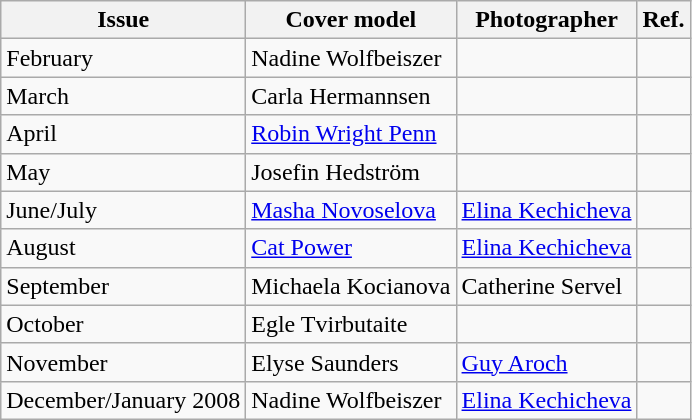<table class="wikitable">
<tr>
<th>Issue</th>
<th>Cover model</th>
<th>Photographer</th>
<th>Ref.</th>
</tr>
<tr>
<td>February</td>
<td>Nadine Wolfbeiszer</td>
<td></td>
<td></td>
</tr>
<tr>
<td>March</td>
<td>Carla Hermannsen</td>
<td></td>
<td></td>
</tr>
<tr>
<td>April</td>
<td><a href='#'>Robin Wright Penn</a></td>
<td></td>
<td></td>
</tr>
<tr>
<td>May</td>
<td>Josefin Hedström</td>
<td></td>
<td></td>
</tr>
<tr>
<td>June/July</td>
<td><a href='#'>Masha Novoselova</a></td>
<td><a href='#'>Elina Kechicheva</a></td>
<td></td>
</tr>
<tr>
<td>August</td>
<td><a href='#'>Cat Power</a></td>
<td><a href='#'>Elina Kechicheva</a></td>
<td></td>
</tr>
<tr>
<td>September</td>
<td>Michaela Kocianova</td>
<td>Catherine Servel</td>
<td></td>
</tr>
<tr>
<td>October</td>
<td>Egle Tvirbutaite</td>
<td></td>
<td></td>
</tr>
<tr>
<td>November</td>
<td>Elyse Saunders</td>
<td><a href='#'>Guy Aroch</a></td>
<td></td>
</tr>
<tr>
<td>December/January 2008</td>
<td>Nadine Wolfbeiszer</td>
<td><a href='#'>Elina Kechicheva</a></td>
<td></td>
</tr>
</table>
